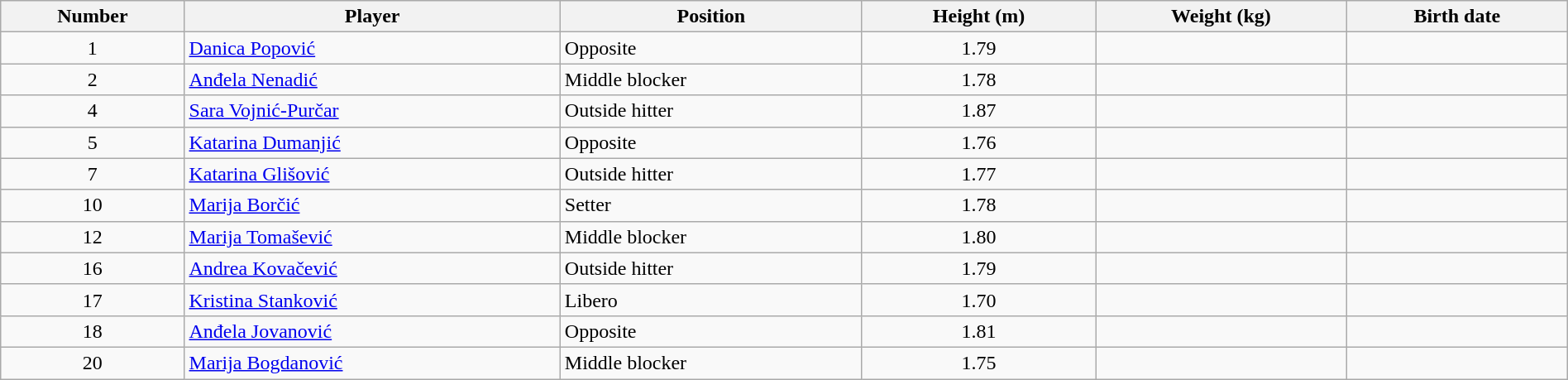<table class="wikitable" style="width:100%;">
<tr>
<th>Number</th>
<th>Player</th>
<th>Position</th>
<th>Height (m)</th>
<th>Weight (kg)</th>
<th>Birth date</th>
</tr>
<tr>
<td align=center>1</td>
<td> <a href='#'>Danica Popović</a></td>
<td>Opposite</td>
<td align=center>1.79</td>
<td align=center></td>
<td></td>
</tr>
<tr>
<td align=center>2</td>
<td> <a href='#'>Anđela Nenadić</a></td>
<td>Middle blocker</td>
<td align=center>1.78</td>
<td align=center></td>
<td></td>
</tr>
<tr>
<td align=center>4</td>
<td> <a href='#'>Sara Vojnić-Purčar</a></td>
<td>Outside hitter</td>
<td align=center>1.87</td>
<td align=center></td>
<td></td>
</tr>
<tr>
<td align=center>5</td>
<td> <a href='#'>Katarina Dumanjić</a></td>
<td>Opposite</td>
<td align=center>1.76</td>
<td align=center></td>
<td></td>
</tr>
<tr>
<td align=center>7</td>
<td> <a href='#'>Katarina Glišović</a></td>
<td>Outside hitter</td>
<td align=center>1.77</td>
<td align=center></td>
<td></td>
</tr>
<tr>
<td align=center>10</td>
<td> <a href='#'>Marija Borčić</a></td>
<td>Setter</td>
<td align=center>1.78</td>
<td align=center></td>
<td></td>
</tr>
<tr>
<td align=center>12</td>
<td> <a href='#'>Marija Tomašević</a></td>
<td>Middle blocker</td>
<td align=center>1.80</td>
<td align=center></td>
<td></td>
</tr>
<tr>
<td align=center>16</td>
<td> <a href='#'>Andrea Kovačević</a></td>
<td>Outside hitter</td>
<td align=center>1.79</td>
<td align=center></td>
<td></td>
</tr>
<tr>
<td align=center>17</td>
<td> <a href='#'>Kristina Stanković</a></td>
<td>Libero</td>
<td align=center>1.70</td>
<td align=center></td>
<td></td>
</tr>
<tr>
<td align=center>18</td>
<td> <a href='#'>Anđela Jovanović</a></td>
<td>Opposite</td>
<td align=center>1.81</td>
<td align=center></td>
<td></td>
</tr>
<tr>
<td align=center>20</td>
<td> <a href='#'>Marija Bogdanović</a></td>
<td>Middle blocker</td>
<td align=center>1.75</td>
<td align=center></td>
<td></td>
</tr>
</table>
